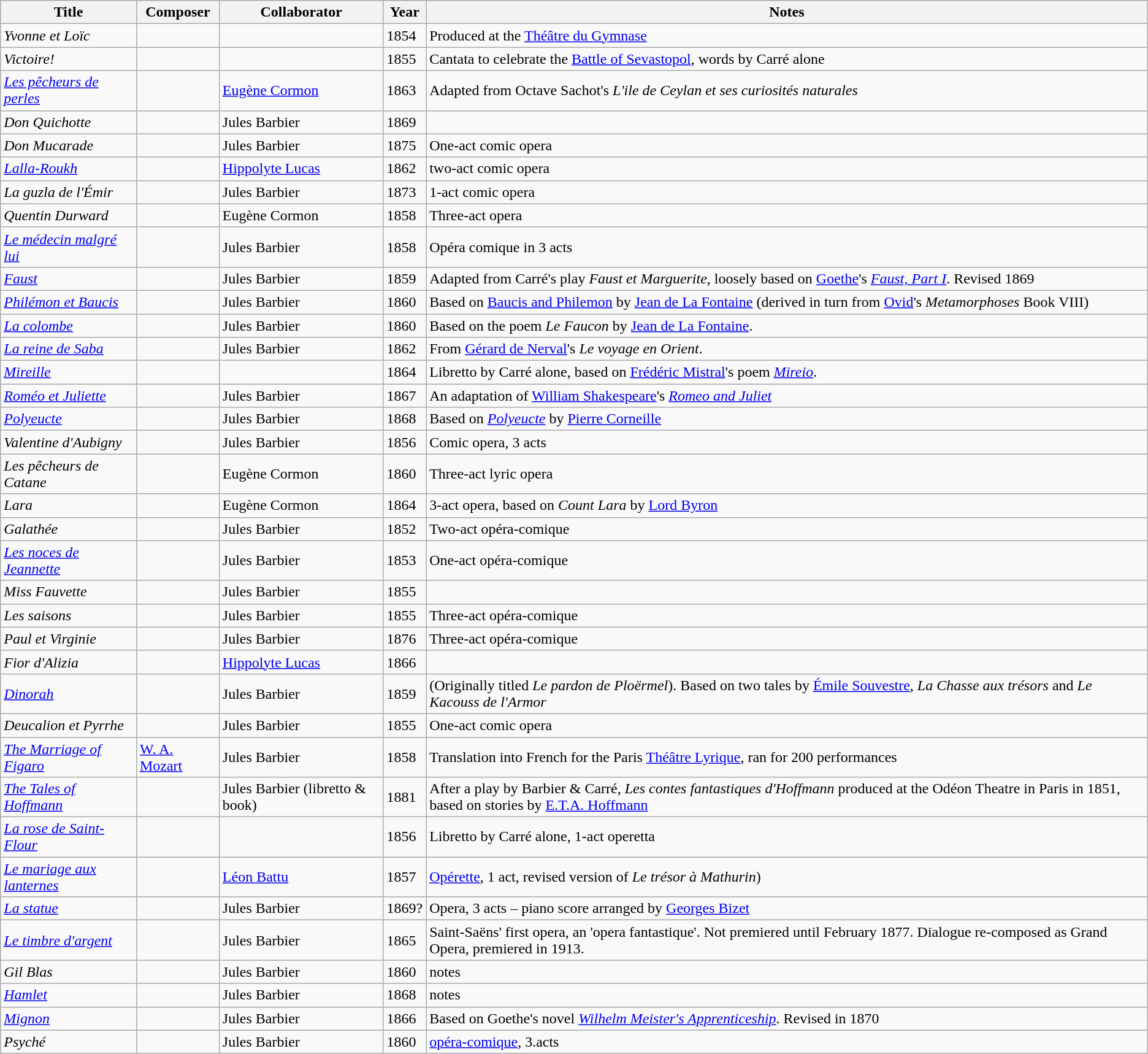<table class="wikitable sortable">
<tr>
<th data-sort-type="text">Title</th>
<th data-sort-type="text">Composer </th>
<th data-sort-type="text">Collaborator</th>
<th data-sort-type="number">Year</th>
<th class="unsortable">Notes</th>
</tr>
<tr>
<td><em>Yvonne et Loïc</em></td>
<td></td>
<td></td>
<td>1854</td>
<td>Produced at the <a href='#'>Théâtre du Gymnase</a></td>
</tr>
<tr>
<td><em>Victoire!</em></td>
<td></td>
<td></td>
<td>1855</td>
<td>Cantata to celebrate the <a href='#'>Battle of Sevastopol</a>, words by Carré alone</td>
</tr>
<tr>
<td><em><a href='#'>Les pêcheurs de perles</a></em></td>
<td></td>
<td><a href='#'>Eugène Cormon</a></td>
<td>1863</td>
<td>Adapted from Octave Sachot's <em>L'ile de Ceylan et ses curiosités naturales</em></td>
</tr>
<tr>
<td><em>Don Quichotte</em></td>
<td></td>
<td>Jules Barbier</td>
<td>1869</td>
<td></td>
</tr>
<tr>
<td><em>Don Mucarade</em></td>
<td></td>
<td>Jules Barbier</td>
<td>1875</td>
<td>One-act comic opera</td>
</tr>
<tr>
<td><em><a href='#'>Lalla-Roukh</a></em></td>
<td></td>
<td><a href='#'>Hippolyte Lucas</a></td>
<td>1862</td>
<td>two-act comic opera</td>
</tr>
<tr>
<td><em>La guzla de l'Émir</em></td>
<td></td>
<td>Jules Barbier</td>
<td>1873</td>
<td>1-act comic opera</td>
</tr>
<tr>
<td><em>Quentin Durward</em></td>
<td></td>
<td>Eugène Cormon</td>
<td>1858</td>
<td>Three-act opera</td>
</tr>
<tr>
<td><em><a href='#'>Le médecin malgré lui</a></em></td>
<td></td>
<td>Jules Barbier</td>
<td>1858</td>
<td>Opéra comique in 3 acts</td>
</tr>
<tr>
<td><em><a href='#'>Faust</a></em></td>
<td></td>
<td>Jules Barbier</td>
<td>1859</td>
<td>Adapted from  Carré's play <em>Faust et Marguerite</em>, loosely based on <a href='#'>Goethe</a>'s <em><a href='#'>Faust, Part I</a></em>. Revised 1869</td>
</tr>
<tr>
<td><em><a href='#'>Philémon et Baucis</a></em></td>
<td></td>
<td>Jules Barbier</td>
<td>1860</td>
<td>Based on <a href='#'>Baucis and Philemon</a> by <a href='#'>Jean de La Fontaine</a> (derived in turn from <a href='#'>Ovid</a>'s <em>Metamorphoses</em> Book VIII)</td>
</tr>
<tr>
<td><em><a href='#'>La colombe</a></em></td>
<td></td>
<td>Jules Barbier</td>
<td>1860</td>
<td>Based on the poem <em>Le Faucon</em> by <a href='#'>Jean de La Fontaine</a>.</td>
</tr>
<tr>
<td><em><a href='#'>La reine de Saba</a></em></td>
<td></td>
<td>Jules Barbier</td>
<td>1862</td>
<td>From <a href='#'>Gérard de Nerval</a>'s <em>Le voyage en Orient</em>.</td>
</tr>
<tr>
<td><em><a href='#'>Mireille</a></em></td>
<td></td>
<td></td>
<td>1864</td>
<td>Libretto by Carré alone, based on <a href='#'>Frédéric Mistral</a>'s poem <em><a href='#'>Mireio</a></em>.</td>
</tr>
<tr>
<td><em><a href='#'>Roméo et Juliette</a></em></td>
<td></td>
<td>Jules Barbier</td>
<td>1867</td>
<td>An adaptation of <a href='#'>William Shakespeare</a>'s <em><a href='#'>Romeo and Juliet</a></em></td>
</tr>
<tr>
<td><em><a href='#'>Polyeucte</a></em></td>
<td></td>
<td>Jules Barbier</td>
<td>1868</td>
<td>Based on <em><a href='#'>Polyeucte</a></em> by <a href='#'>Pierre Corneille</a></td>
</tr>
<tr>
<td><em>Valentine d'Aubigny</em></td>
<td></td>
<td>Jules Barbier</td>
<td>1856</td>
<td>Comic opera, 3 acts</td>
</tr>
<tr>
<td><em>Les pêcheurs de Catane</em></td>
<td></td>
<td>Eugène Cormon</td>
<td>1860</td>
<td>Three-act lyric opera</td>
</tr>
<tr>
<td><em>Lara</em></td>
<td></td>
<td>Eugène Cormon</td>
<td>1864</td>
<td>3-act opera, based on <em>Count Lara</em> by <a href='#'>Lord Byron</a></td>
</tr>
<tr>
<td><em>Galathée</em></td>
<td></td>
<td>Jules Barbier</td>
<td>1852</td>
<td>Two-act opéra-comique</td>
</tr>
<tr>
<td><em><a href='#'>Les noces de Jeannette</a></em></td>
<td></td>
<td>Jules Barbier</td>
<td>1853</td>
<td>One-act opéra-comique</td>
</tr>
<tr>
<td><em>Miss Fauvette</em></td>
<td></td>
<td>Jules Barbier</td>
<td>1855</td>
<td></td>
</tr>
<tr>
<td><em>Les saisons</em></td>
<td></td>
<td>Jules Barbier</td>
<td>1855</td>
<td>Three-act opéra-comique</td>
</tr>
<tr>
<td><em>Paul et Virginie</em></td>
<td></td>
<td>Jules Barbier</td>
<td>1876</td>
<td>Three-act opéra-comique</td>
</tr>
<tr>
<td><em>Fior d'Alizia</em></td>
<td></td>
<td><a href='#'>Hippolyte Lucas</a></td>
<td>1866</td>
<td></td>
</tr>
<tr>
<td><em><a href='#'>Dinorah</a></em></td>
<td></td>
<td>Jules Barbier</td>
<td>1859</td>
<td>(Originally titled <em>Le pardon de Ploërmel</em>). Based on two tales by <a href='#'>Émile Souvestre</a>, <em>La Chasse aux trésors</em> and <em>Le Kacouss de l'Armor</em></td>
</tr>
<tr>
<td><em>Deucalion et Pyrrhe</em></td>
<td></td>
<td>Jules Barbier</td>
<td>1855</td>
<td>One-act comic opera</td>
</tr>
<tr>
<td><em><a href='#'>The Marriage of Figaro</a></em></td>
<td><a href='#'>W. A. Mozart</a></td>
<td>Jules Barbier</td>
<td>1858</td>
<td>Translation into French for the Paris <a href='#'>Théâtre Lyrique</a>, ran for 200 performances</td>
</tr>
<tr>
<td><em><a href='#'>The Tales of Hoffmann</a></em></td>
<td></td>
<td>Jules Barbier (libretto & book)</td>
<td>1881</td>
<td>After a play by Barbier & Carré, <em>Les contes fantastiques d'Hoffmann</em> produced at the Odéon Theatre in Paris in 1851, based on stories by <a href='#'>E.T.A. Hoffmann</a></td>
</tr>
<tr>
<td><em><a href='#'>La rose de Saint-Flour</a></em></td>
<td></td>
<td></td>
<td>1856</td>
<td>Libretto by Carré alone, 1-act operetta</td>
</tr>
<tr>
<td><em><a href='#'>Le mariage aux lanternes</a></em></td>
<td></td>
<td><a href='#'>Léon Battu</a></td>
<td>1857</td>
<td><a href='#'>Opérette</a>, 1 act, revised version of <em>Le trésor à Mathurin</em>)</td>
</tr>
<tr>
<td><em><a href='#'>La statue</a></em></td>
<td></td>
<td>Jules Barbier</td>
<td>1869?</td>
<td>Opera, 3 acts – piano score arranged by <a href='#'>Georges Bizet</a></td>
</tr>
<tr>
<td><em><a href='#'>Le timbre d'argent</a></em></td>
<td></td>
<td>Jules Barbier</td>
<td>1865</td>
<td>Saint-Saëns' first opera, an 'opera fantastique'. Not premiered until February 1877. Dialogue re-composed as Grand Opera, premiered in 1913.</td>
</tr>
<tr>
<td><em>Gil Blas</em></td>
<td></td>
<td>Jules Barbier</td>
<td>1860</td>
<td>notes</td>
</tr>
<tr>
<td><em><a href='#'>Hamlet</a></em></td>
<td></td>
<td>Jules Barbier</td>
<td>1868</td>
<td>notes</td>
</tr>
<tr>
<td><em><a href='#'>Mignon</a></em></td>
<td></td>
<td>Jules Barbier</td>
<td>1866</td>
<td>Based on Goethe's novel <em><a href='#'>Wilhelm Meister's Apprenticeship</a></em>. Revised in 1870</td>
</tr>
<tr>
<td><em>Psyché</em></td>
<td></td>
<td>Jules Barbier</td>
<td>1860</td>
<td><a href='#'>opéra-comique</a>, 3.acts</td>
</tr>
</table>
